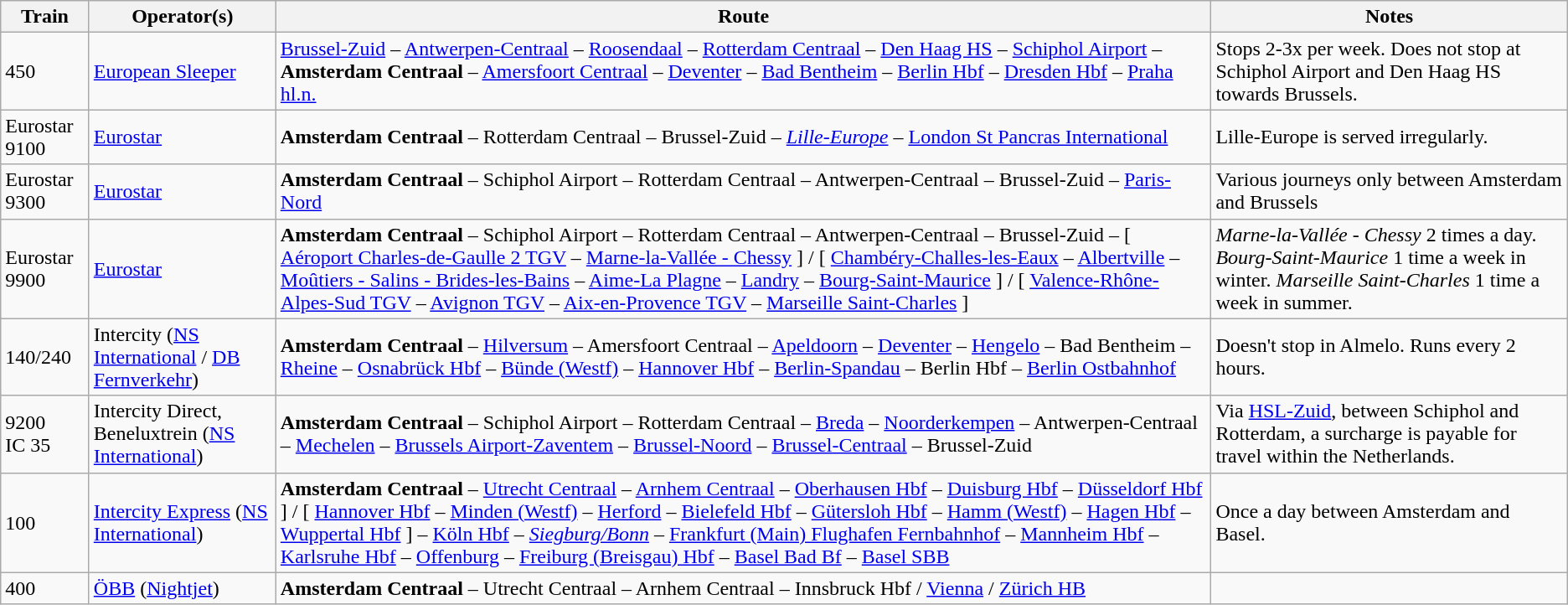<table class="wikitable">
<tr>
<th>Train</th>
<th>Operator(s)</th>
<th>Route</th>
<th>Notes</th>
</tr>
<tr>
<td>450</td>
<td><a href='#'>European Sleeper</a></td>
<td><a href='#'>Brussel-Zuid</a> – <a href='#'>Antwerpen-Centraal</a> – <a href='#'>Roosendaal</a> – <a href='#'>Rotterdam Centraal</a> – <a href='#'>Den Haag HS</a> – <a href='#'>Schiphol Airport</a> – <strong>Amsterdam Centraal</strong> – <a href='#'>Amersfoort Centraal</a> – <a href='#'>Deventer</a> – <a href='#'>Bad Bentheim</a> – <a href='#'>Berlin Hbf</a> – <a href='#'>Dresden Hbf</a> – <a href='#'>Praha hl.n.</a></td>
<td>Stops 2-3x per week. Does not stop at Schiphol Airport and Den Haag HS towards Brussels.</td>
</tr>
<tr>
<td>Eurostar 9100</td>
<td><a href='#'>Eurostar</a></td>
<td><strong>Amsterdam Centraal</strong> – Rotterdam Centraal – Brussel-Zuid – <em><a href='#'>Lille-Europe</a> –</em> <a href='#'>London St Pancras International</a></td>
<td>Lille-Europe is served irregularly.</td>
</tr>
<tr>
<td>Eurostar 9300</td>
<td><a href='#'>Eurostar</a></td>
<td><strong>Amsterdam Centraal</strong> – Schiphol Airport – Rotterdam Centraal – Antwerpen-Centraal – Brussel-Zuid – <a href='#'>Paris-Nord</a></td>
<td>Various journeys only between Amsterdam and Brussels</td>
</tr>
<tr>
<td>Eurostar 9900</td>
<td><a href='#'>Eurostar</a></td>
<td><strong>Amsterdam Centraal</strong> – Schiphol Airport – Rotterdam Centraal – Antwerpen-Centraal – Brussel-Zuid – [ <a href='#'>Aéroport Charles-de-Gaulle 2 TGV</a> – <a href='#'>Marne-la-Vallée - Chessy</a> ] / [ <a href='#'>Chambéry-Challes-les-Eaux</a> – <a href='#'>Albertville</a> – <a href='#'>Moûtiers - Salins - Brides-les-Bains</a> – <a href='#'>Aime-La Plagne</a> – <a href='#'>Landry</a> – <a href='#'>Bourg-Saint-Maurice</a> ] / [ <a href='#'>Valence-Rhône-Alpes-Sud TGV</a> – <a href='#'>Avignon TGV</a> – <a href='#'>Aix-en-Provence TGV</a> – <a href='#'>Marseille Saint-Charles</a> ]</td>
<td><em>Marne-la-Vallée - Chessy</em> 2 times a day. <em>Bourg-Saint-Maurice</em> 1 time a week in winter. <em>Marseille Saint-Charles</em> 1 time a week in summer.</td>
</tr>
<tr>
<td>140/240<br></td>
<td>Intercity (<a href='#'>NS International</a> / <a href='#'>DB Fernverkehr</a>)</td>
<td><strong>Amsterdam Centraal</strong> – <a href='#'>Hilversum</a> – Amersfoort Centraal – <a href='#'>Apeldoorn</a> – <a href='#'>Deventer</a> – <a href='#'>Hengelo</a> – Bad Bentheim – <a href='#'>Rheine</a> – <a href='#'>Osnabrück Hbf</a> – <a href='#'>Bünde (Westf)</a> – <a href='#'>Hannover Hbf</a> – <a href='#'>Berlin-Spandau</a> – Berlin Hbf – <a href='#'>Berlin Ostbahnhof</a></td>
<td>Doesn't stop in Almelo. Runs every 2 hours.</td>
</tr>
<tr>
<td>9200<br>IC 35</td>
<td>Intercity Direct, Beneluxtrein (<a href='#'>NS International</a>)</td>
<td><strong>Amsterdam Centraal</strong> – Schiphol Airport – Rotterdam Centraal – <a href='#'>Breda</a> – <a href='#'>Noorderkempen</a> – Antwerpen-Centraal – <a href='#'>Mechelen</a> – <a href='#'>Brussels Airport-Zaventem</a> – <a href='#'>Brussel-Noord</a> – <a href='#'>Brussel-Centraal</a> – Brussel-Zuid</td>
<td>Via <a href='#'>HSL-Zuid</a>, between Schiphol and Rotterdam, a surcharge is payable for travel within the Netherlands.</td>
</tr>
<tr>
<td>100<br></td>
<td><a href='#'>Intercity Express</a> (<a href='#'>NS International</a>)</td>
<td><strong>Amsterdam Centraal</strong> – <a href='#'>Utrecht Centraal</a> – <a href='#'>Arnhem Centraal</a> – <a href='#'>Oberhausen Hbf</a> – <a href='#'>Duisburg Hbf</a> – <a href='#'>Düsseldorf Hbf</a> ] / [ <a href='#'>Hannover Hbf</a> – <a href='#'>Minden (Westf)</a> – <a href='#'>Herford</a> – <a href='#'>Bielefeld Hbf</a> – <a href='#'>Gütersloh Hbf</a> – <a href='#'>Hamm (Westf)</a> – <a href='#'>Hagen Hbf</a> – <a href='#'>Wuppertal Hbf</a> ] – <a href='#'>Köln Hbf</a> – <em><a href='#'>Siegburg/Bonn</a> –</em> <a href='#'>Frankfurt (Main) Flughafen Fernbahnhof</a> – <a href='#'>Mannheim Hbf</a> – <a href='#'>Karlsruhe Hbf</a> – <a href='#'>Offenburg</a> – <a href='#'>Freiburg (Breisgau) Hbf</a> – <a href='#'>Basel Bad Bf</a> – <a href='#'>Basel SBB</a></td>
<td>Once a day between Amsterdam and Basel.</td>
</tr>
<tr>
<td>400</td>
<td><a href='#'>ÖBB</a> (<a href='#'>Nightjet</a>)</td>
<td><strong>Amsterdam Centraal</strong> – Utrecht Centraal – Arnhem Centraal – Innsbruck Hbf / <a href='#'>Vienna</a> / <a href='#'>Zürich HB</a></td>
<td></td>
</tr>
</table>
